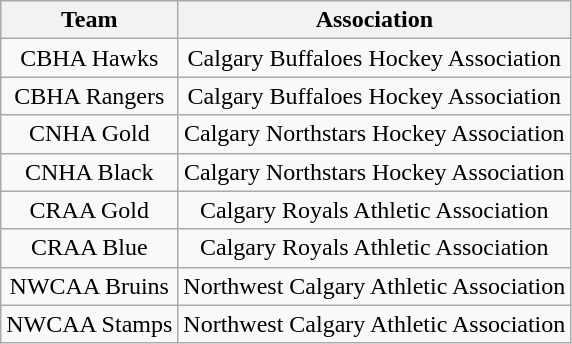<table class="wikitable">
<tr>
<th>Team</th>
<th>Association</th>
</tr>
<tr align="center">
<td>CBHA Hawks</td>
<td>Calgary Buffaloes Hockey Association</td>
</tr>
<tr align="center">
<td>CBHA Rangers</td>
<td>Calgary Buffaloes Hockey Association</td>
</tr>
<tr align="center">
<td>CNHA Gold</td>
<td>Calgary Northstars Hockey Association</td>
</tr>
<tr align="center">
<td>CNHA Black</td>
<td>Calgary Northstars Hockey Association</td>
</tr>
<tr align="center">
<td>CRAA Gold</td>
<td>Calgary Royals Athletic Association</td>
</tr>
<tr align="center">
<td>CRAA Blue</td>
<td>Calgary Royals Athletic Association</td>
</tr>
<tr align="center">
<td>NWCAA Bruins</td>
<td>Northwest Calgary Athletic Association</td>
</tr>
<tr align="center">
<td>NWCAA Stamps</td>
<td>Northwest Calgary Athletic Association</td>
</tr>
</table>
